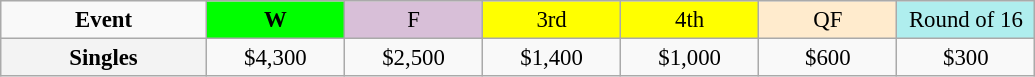<table class=wikitable style=font-size:95%;text-align:center>
<tr>
<td style="width:130px"><strong>Event</strong></td>
<td style="width:85px; background:lime"><strong>W</strong></td>
<td style="width:85px; background:thistle">F</td>
<td style="width:85px; background:#ffff00">3rd</td>
<td style="width:85px; background:#ffff00">4th</td>
<td style="width:85px; background:#ffebcd">QF</td>
<td style="width:85px; background:#afeeee">Round of 16</td>
</tr>
<tr>
<th style=background:#f3f3f3>Singles </th>
<td>$4,300</td>
<td>$2,500</td>
<td>$1,400</td>
<td>$1,000</td>
<td>$600</td>
<td>$300</td>
</tr>
</table>
